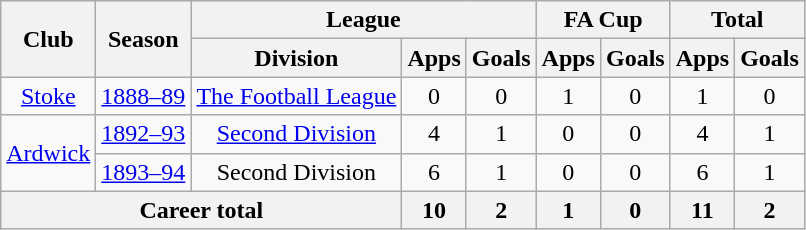<table class="wikitable" style="text-align: center;">
<tr>
<th rowspan="2">Club</th>
<th rowspan="2">Season</th>
<th colspan="3">League</th>
<th colspan="2">FA Cup</th>
<th colspan="2">Total</th>
</tr>
<tr>
<th>Division</th>
<th>Apps</th>
<th>Goals</th>
<th>Apps</th>
<th>Goals</th>
<th>Apps</th>
<th>Goals</th>
</tr>
<tr>
<td><a href='#'>Stoke</a></td>
<td><a href='#'>1888–89</a></td>
<td><a href='#'>The Football League</a></td>
<td>0</td>
<td>0</td>
<td>1</td>
<td>0</td>
<td>1</td>
<td>0</td>
</tr>
<tr>
<td rowspan="2"><a href='#'>Ardwick</a></td>
<td><a href='#'>1892–93</a></td>
<td><a href='#'>Second Division</a></td>
<td>4</td>
<td>1</td>
<td>0</td>
<td>0</td>
<td>4</td>
<td>1</td>
</tr>
<tr>
<td><a href='#'>1893–94</a></td>
<td>Second Division</td>
<td>6</td>
<td>1</td>
<td>0</td>
<td>0</td>
<td>6</td>
<td>1</td>
</tr>
<tr>
<th colspan=3>Career total</th>
<th>10</th>
<th>2</th>
<th>1</th>
<th>0</th>
<th>11</th>
<th>2</th>
</tr>
</table>
